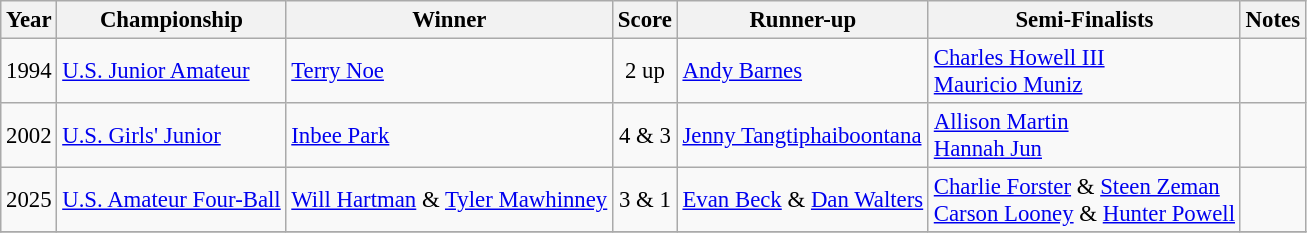<table class="wikitable" style="font-size:95%;">
<tr>
<th>Year</th>
<th>Championship</th>
<th>Winner</th>
<th>Score</th>
<th>Runner-up</th>
<th>Semi-Finalists</th>
<th>Notes</th>
</tr>
<tr>
<td align=center>1994</td>
<td><a href='#'>U.S. Junior Amateur</a></td>
<td> <a href='#'>Terry Noe</a></td>
<td align="center">2 up</td>
<td> <a href='#'>Andy Barnes</a></td>
<td> <a href='#'>Charles Howell III</a><br> <a href='#'>Mauricio Muniz</a></td>
<td></td>
</tr>
<tr>
<td align=center>2002</td>
<td><a href='#'>U.S. Girls' Junior</a></td>
<td> <a href='#'>Inbee Park</a></td>
<td align="center">4 & 3</td>
<td> <a href='#'>Jenny Tangtiphaiboontana</a></td>
<td> <a href='#'>Allison Martin</a><br> <a href='#'>Hannah Jun</a></td>
<td></td>
</tr>
<tr>
<td align=center>2025</td>
<td><a href='#'>U.S. Amateur Four-Ball</a></td>
<td> <a href='#'>Will Hartman</a> &  <a href='#'>Tyler Mawhinney</a></td>
<td align="center">3 & 1</td>
<td> <a href='#'>Evan Beck</a> &  <a href='#'>Dan Walters</a></td>
<td> <a href='#'>Charlie Forster</a> &  <a href='#'>Steen Zeman</a><br> <a href='#'>Carson Looney</a> &  <a href='#'>Hunter Powell</a></td>
<td></td>
</tr>
<tr>
</tr>
</table>
